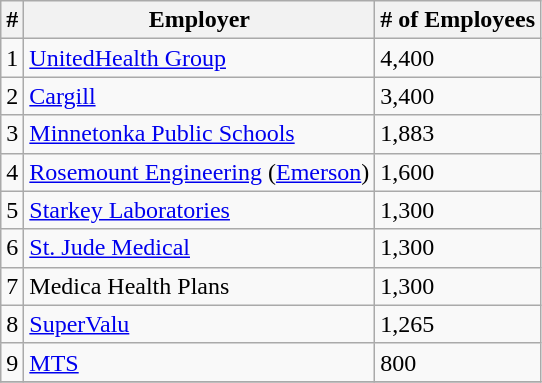<table class="wikitable">
<tr>
<th>#</th>
<th>Employer</th>
<th># of Employees</th>
</tr>
<tr>
<td>1</td>
<td><a href='#'>UnitedHealth Group</a></td>
<td>4,400</td>
</tr>
<tr>
<td>2</td>
<td><a href='#'>Cargill</a></td>
<td>3,400</td>
</tr>
<tr>
<td>3</td>
<td><a href='#'>Minnetonka Public Schools</a></td>
<td>1,883</td>
</tr>
<tr>
<td>4</td>
<td><a href='#'>Rosemount Engineering</a> (<a href='#'>Emerson</a>)</td>
<td>1,600</td>
</tr>
<tr>
<td>5</td>
<td><a href='#'>Starkey Laboratories</a></td>
<td>1,300</td>
</tr>
<tr>
<td>6</td>
<td><a href='#'>St. Jude Medical</a></td>
<td>1,300</td>
</tr>
<tr>
<td>7</td>
<td>Medica Health Plans</td>
<td>1,300</td>
</tr>
<tr>
<td>8</td>
<td><a href='#'>SuperValu</a></td>
<td>1,265</td>
</tr>
<tr>
<td>9</td>
<td><a href='#'>MTS</a></td>
<td>800</td>
</tr>
<tr>
</tr>
</table>
